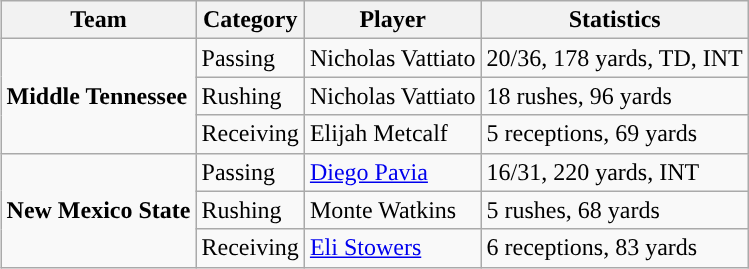<table class="wikitable" style="float: right;">
<tr>
<th>Team</th>
<th>Category</th>
<th>Player</th>
<th>Statistics</th>
</tr>
<tr>
<td rowspan=3><strong>Middle Tennessee</strong></td>
<td>Passing</td>
<td>Nicholas Vattiato</td>
<td>20/36, 178 yards, TD, INT</td>
</tr>
<tr>
<td>Rushing</td>
<td>Nicholas Vattiato</td>
<td>18 rushes, 96 yards</td>
</tr>
<tr>
<td>Receiving</td>
<td>Elijah Metcalf</td>
<td>5 receptions, 69 yards</td>
</tr>
<tr>
<td rowspan=3><strong>New Mexico State</strong></td>
<td>Passing</td>
<td><a href='#'>Diego Pavia</a></td>
<td>16/31, 220 yards, INT</td>
</tr>
<tr>
<td>Rushing</td>
<td>Monte Watkins</td>
<td>5 rushes, 68 yards</td>
</tr>
<tr>
<td>Receiving</td>
<td><a href='#'>Eli Stowers</a></td>
<td>6 receptions, 83 yards</td>
</tr>
</table>
